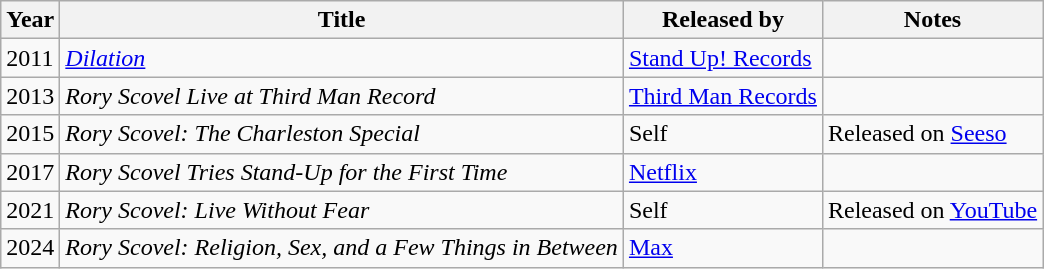<table class="wikitable sortable">
<tr>
<th>Year</th>
<th>Title</th>
<th>Released by</th>
<th class="unsortable">Notes</th>
</tr>
<tr>
<td>2011</td>
<td><em><a href='#'>Dilation</a></em></td>
<td><a href='#'>Stand Up! Records</a></td>
<td></td>
</tr>
<tr>
<td>2013</td>
<td><em>Rory Scovel Live at Third Man Record</em></td>
<td><a href='#'>Third Man Records</a></td>
<td></td>
</tr>
<tr>
<td>2015</td>
<td><em>Rory Scovel: The Charleston Special</em></td>
<td>Self</td>
<td>Released on <a href='#'>Seeso</a></td>
</tr>
<tr>
<td>2017</td>
<td><em>Rory Scovel Tries Stand-Up for the First Time</em></td>
<td><a href='#'>Netflix</a></td>
<td></td>
</tr>
<tr>
<td>2021</td>
<td><em>Rory Scovel: Live Without Fear</em></td>
<td>Self</td>
<td>Released on <a href='#'>YouTube</a></td>
</tr>
<tr>
<td>2024</td>
<td><em>Rory Scovel: Religion, Sex, and a Few Things in Between</em></td>
<td><a href='#'>Max</a></td>
<td></td>
</tr>
</table>
